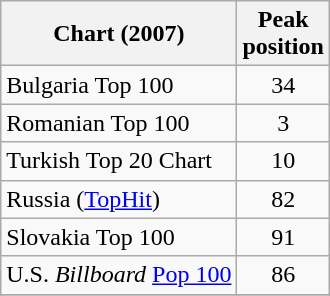<table class="wikitable">
<tr>
<th align="center">Chart (2007)</th>
<th align="center">Peak<br>position</th>
</tr>
<tr>
<td align="left">Bulgaria Top 100</td>
<td align="center">34</td>
</tr>
<tr>
<td align="left">Romanian Top 100</td>
<td align="center">3</td>
</tr>
<tr>
<td align="left">Turkish Top 20 Chart</td>
<td align="center">10</td>
</tr>
<tr>
<td align="left">Russia (<a href='#'>TopHit</a>)</td>
<td align="center">82</td>
</tr>
<tr>
<td align="left">Slovakia Top 100</td>
<td align="center">91</td>
</tr>
<tr>
<td align="left">U.S. <em>Billboard</em> <a href='#'>Pop 100</a></td>
<td align="center">86</td>
</tr>
<tr>
</tr>
</table>
